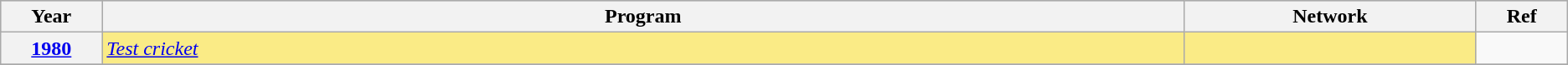<table class="wikitable sortable">
<tr style="background:#bebebe;">
<th scope="col" style="width:1%;">Year</th>
<th scope="col" style="width:16%;">Program</th>
<th scope="col" style="width:4%;">Network</th>
<th scope="col" style="width:1%;" class="unsortable">Ref</th>
</tr>
<tr>
<th scope="row" style="text-align:center"><a href='#'>1980</a></th>
<td style="background:#FAEB86"><em><a href='#'>Test cricket</a></em></td>
<td style="background:#FAEB86"></td>
<td></td>
</tr>
<tr>
</tr>
</table>
